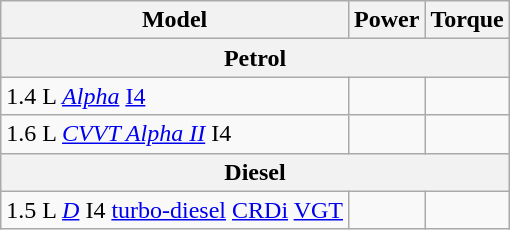<table class="wikitable">
<tr>
<th>Model</th>
<th>Power</th>
<th>Torque</th>
</tr>
<tr>
<th colspan="3">Petrol</th>
</tr>
<tr>
<td>1.4 L <em><a href='#'>Alpha</a></em> <a href='#'>I4</a></td>
<td></td>
<td></td>
</tr>
<tr>
<td>1.6 L <em><a href='#'>CVVT Alpha II</a></em> I4</td>
<td></td>
<td></td>
</tr>
<tr>
<th colspan="3">Diesel</th>
</tr>
<tr>
<td>1.5 L <em><a href='#'>D</a></em> I4 <a href='#'>turbo-diesel</a> <a href='#'>CRDi</a> <a href='#'>VGT</a></td>
<td></td>
<td></td>
</tr>
</table>
